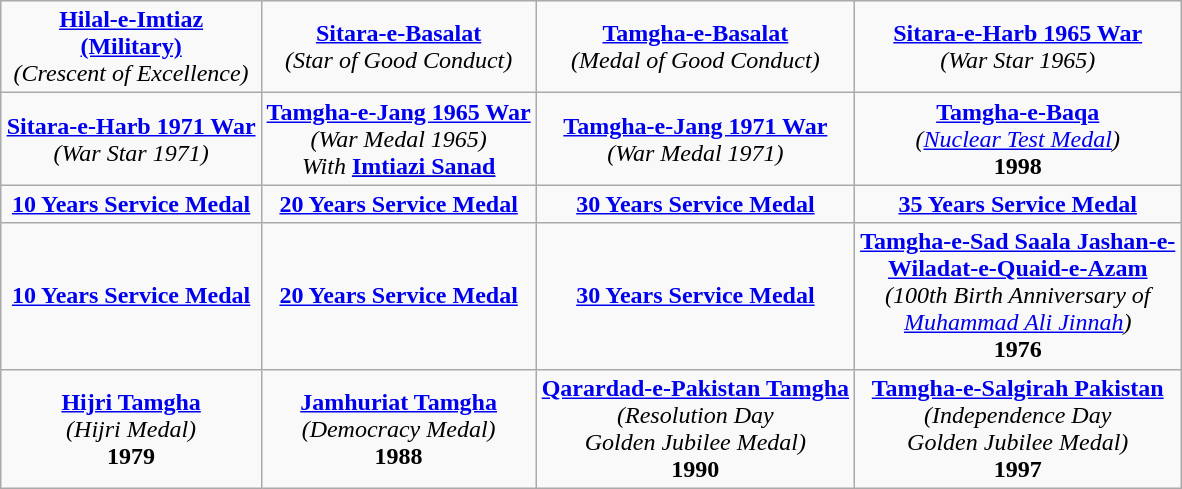<table class="wikitable" style="margin:1em auto; text-align:center;">
<tr>
<td><a href='#'><strong>Hilal-e-Imtiaz</strong></a><br><strong><a href='#'>(Military)</a></strong><br><em>(Crescent of Excellence)</em></td>
<td><strong><a href='#'>Sitara-e-Basalat</a></strong><br><em>(Star of Good Conduct)</em></td>
<td><strong><a href='#'>Tamgha-e-Basalat</a></strong><br><em>(Medal of Good Conduct)</em></td>
<td><strong><a href='#'>Sitara-e-Harb 1965 War</a></strong><br><em>(War Star 1965)</em></td>
</tr>
<tr>
<td><strong><a href='#'>Sitara-e-Harb 1971 War</a></strong><br><em>(War Star 1971)</em></td>
<td><strong><a href='#'>Tamgha-e-Jang 1965 War</a></strong><br><em>(War Medal 1965)</em><br><em>With</em> <strong><u><a href='#'>Imtiazi Sanad</a></u></strong></td>
<td><strong><a href='#'>Tamgha-e-Jang 1971 War</a></strong><br><em>(War Medal 1971)</em></td>
<td><strong><a href='#'>Tamgha-e-Baqa</a></strong><br><em>(<a href='#'>Nuclear Test Medal</a>)</em><br><strong>1998</strong></td>
</tr>
<tr>
<td><strong><a href='#'>10 Years Service Medal</a></strong></td>
<td><strong><a href='#'>20 Years Service Medal</a></strong></td>
<td><strong><a href='#'>30 Years Service Medal</a></strong></td>
<td><strong><a href='#'>35 Years Service Medal</a></strong></td>
</tr>
<tr>
<td><strong><a href='#'>10 Years Service Medal</a></strong></td>
<td><strong><a href='#'>20 Years Service Medal</a></strong></td>
<td><strong><a href='#'>30 Years Service Medal</a></strong></td>
<td><strong><a href='#'>Tamgha-e-Sad Saala Jashan-e-</a></strong><br><strong><a href='#'>Wiladat-e-Quaid-e-Azam</a></strong><br><em>(100th Birth Anniversary of</em><br><em><a href='#'>Muhammad Ali Jinnah</a>)</em><br><strong>1976</strong></td>
</tr>
<tr>
<td><strong><a href='#'>Hijri Tamgha</a></strong><br><em>(Hijri Medal)</em><br><strong>1979</strong></td>
<td><strong><a href='#'>Jamhuriat Tamgha</a></strong><br><em>(Democracy Medal)</em><br><strong>1988</strong></td>
<td><strong><a href='#'>Qarardad-e-Pakistan Tamgha</a></strong><br><em>(Resolution Day</em><br><em>Golden Jubilee Medal)</em><br><strong>1990</strong></td>
<td><strong><a href='#'>Tamgha-e-Salgirah Pakistan</a></strong><br><em>(Independence Day</em><br><em>Golden Jubilee Medal)</em><br><strong>1997</strong></td>
</tr>
</table>
